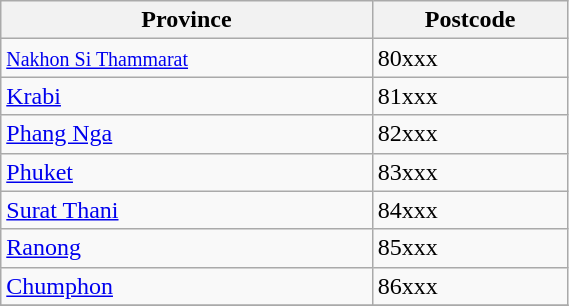<table class="wikitable" style="width:30%; display:inline-table;">
<tr>
<th>Province</th>
<th>Postcode</th>
</tr>
<tr>
<td><a href='#'><small>Nakhon Si Thammarat</small></a></td>
<td>80xxx</td>
</tr>
<tr>
<td><a href='#'>Krabi</a></td>
<td>81xxx</td>
</tr>
<tr>
<td><a href='#'>Phang Nga</a></td>
<td>82xxx</td>
</tr>
<tr>
<td><a href='#'>Phuket</a></td>
<td>83xxx</td>
</tr>
<tr>
<td><a href='#'>Surat Thani</a></td>
<td>84xxx</td>
</tr>
<tr>
<td><a href='#'>Ranong</a></td>
<td>85xxx</td>
</tr>
<tr>
<td><a href='#'>Chumphon</a></td>
<td>86xxx</td>
</tr>
<tr>
</tr>
</table>
